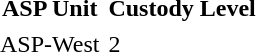<table border="0" cellpadding="2">
<tr>
<th>ASP Unit</th>
<th>Custody Level</th>
</tr>
<tr>
<td>ASP-West</td>
<td>2</td>
</tr>
<tr>
</tr>
</table>
